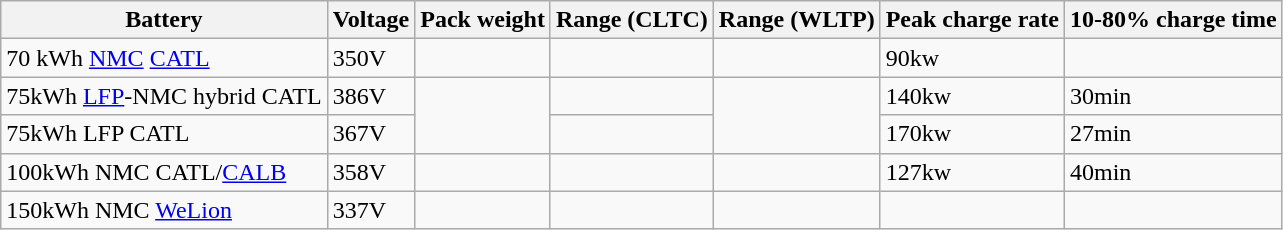<table class="wikitable">
<tr>
<th>Battery</th>
<th>Voltage</th>
<th>Pack weight</th>
<th>Range (CLTC)</th>
<th>Range (WLTP)</th>
<th>Peak charge rate</th>
<th>10-80% charge time</th>
</tr>
<tr>
<td>70 kWh <a href='#'>NMC</a> <a href='#'>CATL</a></td>
<td>350V</td>
<td></td>
<td></td>
<td></td>
<td>90kw</td>
<td></td>
</tr>
<tr>
<td>75kWh <a href='#'>LFP</a>-NMC hybrid CATL</td>
<td>386V</td>
<td rowspan="2"></td>
<td></td>
<td rowspan="2"></td>
<td>140kw</td>
<td>30min</td>
</tr>
<tr>
<td>75kWh LFP CATL</td>
<td>367V</td>
<td></td>
<td>170kw</td>
<td>27min</td>
</tr>
<tr>
<td>100kWh NMC CATL/<a href='#'>CALB</a></td>
<td>358V</td>
<td></td>
<td></td>
<td></td>
<td>127kw</td>
<td>40min</td>
</tr>
<tr>
<td>150kWh NMC <a href='#'>WeLion</a></td>
<td>337V</td>
<td></td>
<td></td>
<td></td>
<td></td>
<td></td>
</tr>
</table>
